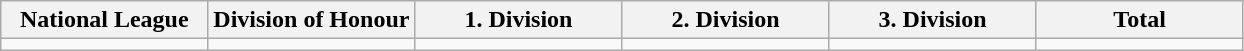<table class="wikitable">
<tr>
<th width="16.67%">National League</th>
<th width="16.67%">Division of Honour</th>
<th width="16.67%">1. Division</th>
<th width="16.67%">2. Division</th>
<th width="16.67%">3. Division</th>
<th width="16.67%">Total</th>
</tr>
<tr>
<td> </td>
<td>  </td>
<td>  </td>
<td>  </td>
<td>   </td>
<td></td>
</tr>
</table>
